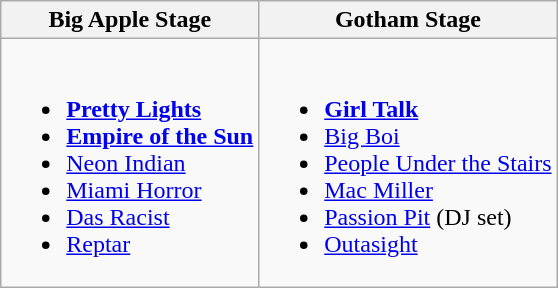<table class="wikitable">
<tr>
<th>Big Apple Stage</th>
<th>Gotham Stage</th>
</tr>
<tr valign="top">
<td><br><ul><li><strong><a href='#'>Pretty Lights</a></strong></li><li><strong><a href='#'>Empire of the Sun</a></strong></li><li><a href='#'>Neon Indian</a></li><li><a href='#'>Miami Horror</a></li><li><a href='#'>Das Racist</a></li><li><a href='#'>Reptar</a></li></ul></td>
<td><br><ul><li><strong><a href='#'>Girl Talk</a></strong></li><li><a href='#'>Big Boi</a></li><li><a href='#'>People Under the Stairs</a></li><li><a href='#'>Mac Miller</a></li><li><a href='#'>Passion Pit</a> (DJ set)</li><li><a href='#'>Outasight</a></li></ul></td>
</tr>
</table>
